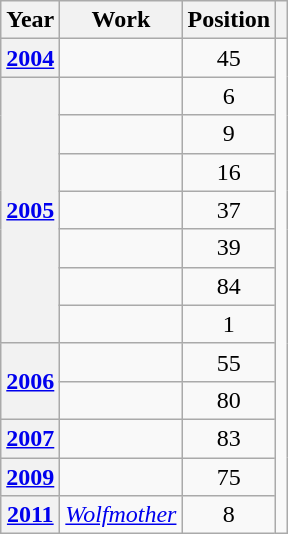<table class="wikitable sortable plainrowheaders">
<tr>
<th scope="col">Year</th>
<th scope="col">Work</th>
<th scope="col">Position</th>
<th scope="col" class="unsortable"></th>
</tr>
<tr>
<th scope="row"><a href='#'>2004</a></th>
<td></td>
<td style="text-align:center;">45</td>
<td style="text-align:center;" rowspan="13"></td>
</tr>
<tr>
<th scope="row" rowspan="7"><a href='#'>2005</a></th>
<td></td>
<td style="text-align:center;">6</td>
</tr>
<tr>
<td></td>
<td style="text-align:center;">9</td>
</tr>
<tr>
<td></td>
<td style="text-align:center;">16</td>
</tr>
<tr>
<td></td>
<td style="text-align:center;">37</td>
</tr>
<tr>
<td></td>
<td style="text-align:center;">39</td>
</tr>
<tr>
<td></td>
<td style="text-align:center;">84</td>
</tr>
<tr>
<td></td>
<td style="text-align:center;">1</td>
</tr>
<tr>
<th scope="row" rowspan="2"><a href='#'>2006</a></th>
<td></td>
<td style="text-align:center;">55</td>
</tr>
<tr>
<td></td>
<td style="text-align:center;">80</td>
</tr>
<tr>
<th scope="row"><a href='#'>2007</a></th>
<td></td>
<td style="text-align:center;">83</td>
</tr>
<tr>
<th scope="row"><a href='#'>2009</a></th>
<td></td>
<td style="text-align:center;">75</td>
</tr>
<tr>
<th scope="row"><a href='#'>2011</a></th>
<td><em><a href='#'>Wolfmother</a></em></td>
<td style="text-align:center;">8</td>
</tr>
</table>
